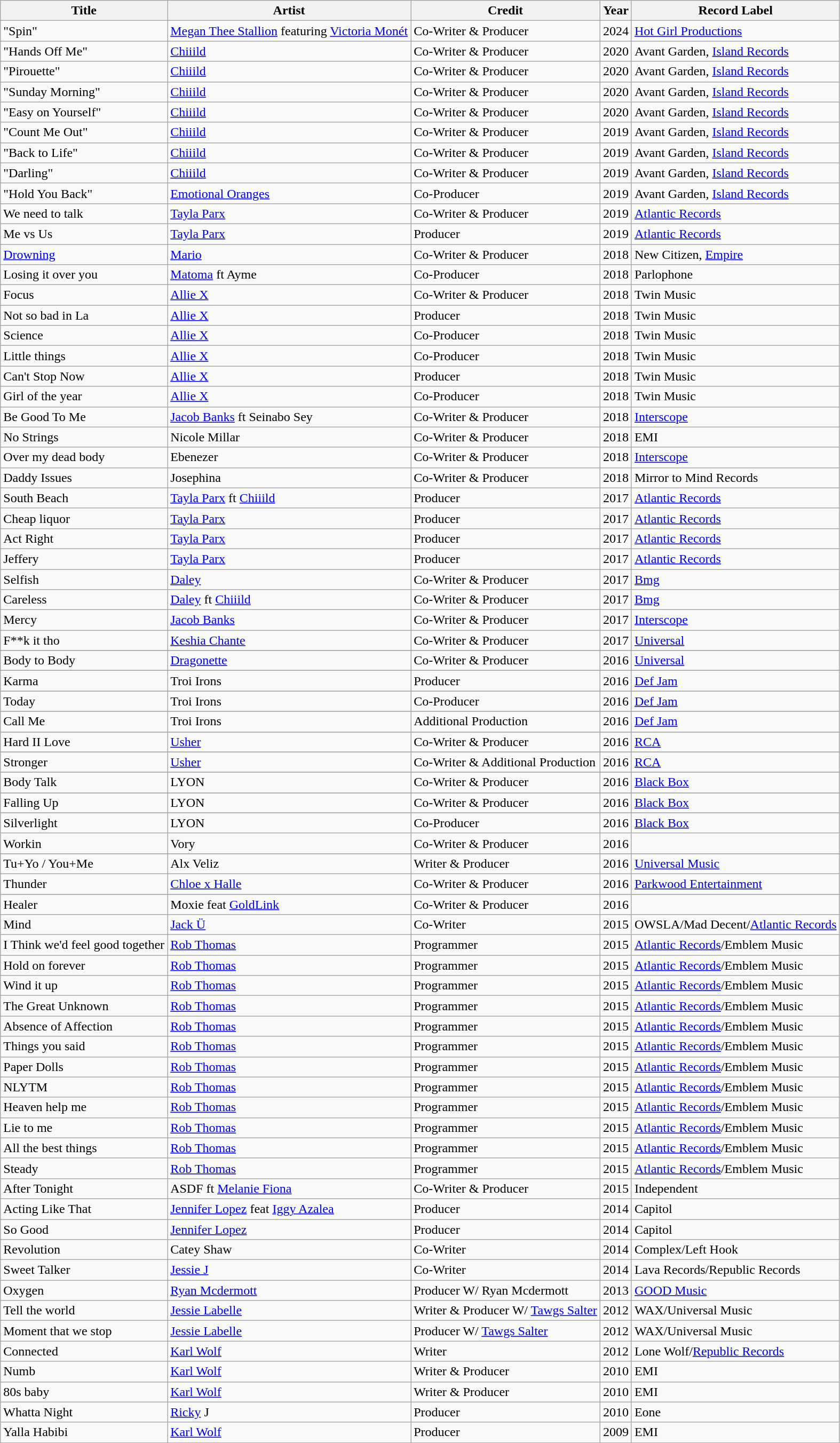<table class="wikitable">
<tr>
<th>Title</th>
<th>Artist</th>
<th>Credit</th>
<th>Year</th>
<th>Record Label</th>
</tr>
<tr>
<td>"Spin"</td>
<td><a href='#'>Megan Thee Stallion</a> featuring <a href='#'>Victoria Monét</a></td>
<td>Co-Writer & Producer</td>
<td>2024</td>
<td><a href='#'>Hot Girl Productions</a></td>
</tr>
<tr>
<td>"Hands Off Me"</td>
<td><a href='#'>Chiiild</a></td>
<td>Co-Writer & Producer</td>
<td>2020</td>
<td>Avant Garden, <a href='#'>Island Records</a></td>
</tr>
<tr>
<td>"Pirouette"</td>
<td><a href='#'>Chiiild</a></td>
<td>Co-Writer & Producer</td>
<td>2020</td>
<td>Avant Garden, <a href='#'>Island Records</a></td>
</tr>
<tr>
<td>"Sunday Morning"</td>
<td><a href='#'>Chiiild</a></td>
<td>Co-Writer & Producer</td>
<td>2020</td>
<td>Avant Garden, <a href='#'>Island Records</a></td>
</tr>
<tr>
<td>"Easy on Yourself"</td>
<td><a href='#'>Chiiild</a></td>
<td>Co-Writer & Producer</td>
<td>2020</td>
<td>Avant Garden, <a href='#'>Island Records</a></td>
</tr>
<tr>
<td>"Count Me Out"</td>
<td><a href='#'>Chiiild</a></td>
<td>Co-Writer & Producer</td>
<td>2019</td>
<td>Avant Garden, <a href='#'>Island Records</a></td>
</tr>
<tr>
<td>"Back to Life"</td>
<td><a href='#'>Chiiild</a></td>
<td>Co-Writer & Producer</td>
<td>2019</td>
<td>Avant Garden, <a href='#'>Island Records</a></td>
</tr>
<tr>
<td>"Darling"</td>
<td><a href='#'>Chiiild</a></td>
<td>Co-Writer & Producer</td>
<td>2019</td>
<td>Avant Garden, <a href='#'>Island Records</a></td>
</tr>
<tr>
<td>"Hold You Back"</td>
<td><a href='#'>Emotional Oranges</a></td>
<td>Co-Producer</td>
<td>2019</td>
<td>Avant Garden, <a href='#'>Island Records</a></td>
</tr>
<tr>
<td>We need to talk</td>
<td><a href='#'>Tayla Parx</a></td>
<td>Co-Writer & Producer</td>
<td>2019</td>
<td><a href='#'>Atlantic Records</a></td>
</tr>
<tr>
<td>Me vs Us</td>
<td><a href='#'>Tayla Parx</a></td>
<td>Producer</td>
<td>2019</td>
<td><a href='#'>Atlantic Records</a></td>
</tr>
<tr>
<td><a href='#'>Drowning</a></td>
<td><a href='#'>Mario</a></td>
<td>Co-Writer & Producer</td>
<td>2018</td>
<td>New Citizen, <a href='#'>Empire</a></td>
</tr>
<tr>
<td>Losing it over you</td>
<td><a href='#'>Matoma</a> ft Ayme</td>
<td>Co-Producer</td>
<td>2018</td>
<td>Parlophone</td>
</tr>
<tr>
<td>Focus</td>
<td><a href='#'>Allie X</a></td>
<td>Co-Writer & Producer</td>
<td>2018</td>
<td>Twin Music</td>
</tr>
<tr>
<td>Not so bad in La</td>
<td><a href='#'>Allie X</a></td>
<td>Producer</td>
<td>2018</td>
<td>Twin Music</td>
</tr>
<tr>
<td>Science</td>
<td><a href='#'>Allie X</a></td>
<td>Co-Producer</td>
<td>2018</td>
<td>Twin Music</td>
</tr>
<tr>
<td>Little things</td>
<td><a href='#'>Allie X</a></td>
<td>Co-Producer</td>
<td>2018</td>
<td>Twin Music</td>
</tr>
<tr>
<td>Can't Stop Now</td>
<td><a href='#'>Allie X</a></td>
<td>Producer</td>
<td>2018</td>
<td>Twin Music</td>
</tr>
<tr>
<td>Girl of the year</td>
<td><a href='#'>Allie X</a></td>
<td>Co-Producer</td>
<td>2018</td>
<td>Twin Music</td>
</tr>
<tr>
<td>Be Good To Me</td>
<td><a href='#'>Jacob Banks</a> ft Seinabo Sey</td>
<td>Co-Writer & Producer</td>
<td>2018</td>
<td><a href='#'>Interscope</a></td>
</tr>
<tr>
<td>No Strings</td>
<td>Nicole Millar</td>
<td>Co-Writer & Producer</td>
<td>2018</td>
<td>EMI</td>
</tr>
<tr>
<td>Over my dead body</td>
<td>Ebenezer</td>
<td>Co-Writer & Producer</td>
<td>2018</td>
<td><a href='#'>Interscope</a></td>
</tr>
<tr>
<td>Daddy Issues</td>
<td>Josephina</td>
<td>Co-Writer & Producer</td>
<td>2018</td>
<td>Mirror to Mind Records</td>
</tr>
<tr>
<td>South Beach</td>
<td><a href='#'>Tayla Parx</a> ft <a href='#'>Chiiild</a></td>
<td>Producer</td>
<td>2017</td>
<td><a href='#'>Atlantic Records</a></td>
</tr>
<tr>
<td>Cheap liquor</td>
<td><a href='#'>Tayla Parx</a></td>
<td>Producer</td>
<td>2017</td>
<td><a href='#'>Atlantic Records</a></td>
</tr>
<tr>
<td>Act Right</td>
<td><a href='#'>Tayla Parx</a></td>
<td>Producer</td>
<td>2017</td>
<td><a href='#'>Atlantic Records</a></td>
</tr>
<tr>
<td>Jeffery</td>
<td><a href='#'>Tayla Parx</a></td>
<td>Producer</td>
<td>2017</td>
<td><a href='#'>Atlantic Records</a></td>
</tr>
<tr>
<td>Selfish</td>
<td><a href='#'>Daley</a></td>
<td>Co-Writer & Producer</td>
<td>2017</td>
<td><a href='#'>Bmg</a></td>
</tr>
<tr>
<td>Careless</td>
<td><a href='#'>Daley</a> ft <a href='#'>Chiiild</a></td>
<td>Co-Writer & Producer</td>
<td>2017</td>
<td><a href='#'>Bmg</a></td>
</tr>
<tr>
<td>Mercy</td>
<td><a href='#'>Jacob Banks</a></td>
<td>Co-Writer & Producer</td>
<td>2017</td>
<td><a href='#'>Interscope</a></td>
</tr>
<tr>
<td>F**k it tho</td>
<td><a href='#'>Keshia Chante</a></td>
<td>Co-Writer & Producer</td>
<td>2017</td>
<td><a href='#'>Universal</a></td>
</tr>
<tr>
</tr>
<tr>
<td>Body to Body</td>
<td><a href='#'>Dragonette</a></td>
<td>Co-Writer & Producer</td>
<td>2016</td>
<td><a href='#'>Universal</a></td>
</tr>
<tr>
</tr>
<tr>
<td>Karma</td>
<td>Troi Irons</td>
<td>Producer</td>
<td>2016</td>
<td><a href='#'>Def Jam</a></td>
</tr>
<tr>
</tr>
<tr>
<td>Today</td>
<td>Troi Irons</td>
<td>Co-Producer</td>
<td>2016</td>
<td><a href='#'>Def Jam</a></td>
</tr>
<tr>
</tr>
<tr>
<td>Call Me</td>
<td>Troi Irons</td>
<td>Additional Production</td>
<td>2016</td>
<td><a href='#'>Def Jam</a></td>
</tr>
<tr>
</tr>
<tr>
<td>Hard II Love</td>
<td><a href='#'>Usher</a></td>
<td>Co-Writer & Producer</td>
<td>2016</td>
<td><a href='#'>RCA</a></td>
</tr>
<tr>
</tr>
<tr>
<td>Stronger</td>
<td><a href='#'>Usher</a></td>
<td>Co-Writer & Additional Production</td>
<td>2016</td>
<td><a href='#'>RCA</a></td>
</tr>
<tr>
</tr>
<tr>
<td>Body Talk</td>
<td>LYON</td>
<td>Co-Writer & Producer</td>
<td>2016</td>
<td><a href='#'>Black Box</a></td>
</tr>
<tr>
</tr>
<tr>
<td>Falling Up</td>
<td>LYON</td>
<td>Co-Writer & Producer</td>
<td>2016</td>
<td><a href='#'>Black Box</a></td>
</tr>
<tr>
</tr>
<tr>
<td>Silverlight</td>
<td>LYON</td>
<td>Co-Producer</td>
<td>2016</td>
<td><a href='#'>Black Box</a></td>
</tr>
<tr>
<td>Workin</td>
<td>Vory</td>
<td>Co-Writer & Producer</td>
<td>2016</td>
<td></td>
</tr>
<tr>
</tr>
<tr>
<td>Tu+Yo / You+Me</td>
<td>Alx Veliz</td>
<td>Writer & Producer</td>
<td>2016</td>
<td><a href='#'>Universal Music</a></td>
</tr>
<tr>
<td>Thunder</td>
<td><a href='#'>Chloe x Halle</a></td>
<td>Co-Writer & Producer</td>
<td>2016</td>
<td><a href='#'>Parkwood Entertainment</a></td>
</tr>
<tr>
</tr>
<tr>
<td>Healer</td>
<td>Moxie feat <a href='#'>GoldLink</a></td>
<td>Co-Writer & Producer</td>
<td>2016</td>
<td></td>
</tr>
<tr>
<td>Mind</td>
<td><a href='#'>Jack Ü</a></td>
<td>Co-Writer</td>
<td>2015</td>
<td>OWSLA/Mad Decent/<a href='#'>Atlantic Records</a></td>
</tr>
<tr>
<td>I Think we'd feel good together</td>
<td><a href='#'>Rob Thomas</a></td>
<td>Programmer</td>
<td>2015</td>
<td><a href='#'>Atlantic Records</a>/Emblem Music</td>
</tr>
<tr>
<td>Hold on forever</td>
<td><a href='#'>Rob Thomas</a></td>
<td>Programmer</td>
<td>2015</td>
<td><a href='#'>Atlantic Records</a>/Emblem Music</td>
</tr>
<tr>
<td>Wind it up</td>
<td><a href='#'>Rob Thomas</a></td>
<td>Programmer</td>
<td>2015</td>
<td><a href='#'>Atlantic Records</a>/Emblem Music</td>
</tr>
<tr>
<td>The Great Unknown</td>
<td><a href='#'>Rob Thomas</a></td>
<td>Programmer</td>
<td>2015</td>
<td><a href='#'>Atlantic Records</a>/Emblem Music</td>
</tr>
<tr>
<td>Absence of Affection</td>
<td><a href='#'>Rob Thomas</a></td>
<td>Programmer</td>
<td>2015</td>
<td><a href='#'>Atlantic Records</a>/Emblem Music</td>
</tr>
<tr>
<td>Things you said</td>
<td><a href='#'>Rob Thomas</a></td>
<td>Programmer</td>
<td>2015</td>
<td><a href='#'>Atlantic Records</a>/Emblem Music</td>
</tr>
<tr>
<td>Paper Dolls</td>
<td><a href='#'>Rob Thomas</a></td>
<td>Programmer</td>
<td>2015</td>
<td><a href='#'>Atlantic Records</a>/Emblem Music</td>
</tr>
<tr>
<td>NLYTM</td>
<td><a href='#'>Rob Thomas</a></td>
<td>Programmer</td>
<td>2015</td>
<td><a href='#'>Atlantic Records</a>/Emblem Music</td>
</tr>
<tr>
<td>Heaven help me</td>
<td><a href='#'>Rob Thomas</a></td>
<td>Programmer</td>
<td>2015</td>
<td><a href='#'>Atlantic Records</a>/Emblem Music</td>
</tr>
<tr>
<td>Lie to me</td>
<td><a href='#'>Rob Thomas</a></td>
<td>Programmer</td>
<td>2015</td>
<td><a href='#'>Atlantic Records</a>/Emblem Music</td>
</tr>
<tr>
<td>All the best things</td>
<td><a href='#'>Rob Thomas</a></td>
<td>Programmer</td>
<td>2015</td>
<td><a href='#'>Atlantic Records</a>/Emblem Music</td>
</tr>
<tr>
<td>Steady</td>
<td><a href='#'>Rob Thomas</a></td>
<td>Programmer</td>
<td>2015</td>
<td><a href='#'>Atlantic Records</a>/Emblem Music</td>
</tr>
<tr>
<td>After Tonight</td>
<td>ASDF ft <a href='#'>Melanie Fiona</a></td>
<td>Co-Writer & Producer</td>
<td>2015</td>
<td>Independent</td>
</tr>
<tr>
<td>Acting Like That</td>
<td><a href='#'>Jennifer Lopez</a> feat <a href='#'>Iggy Azalea</a></td>
<td>Producer</td>
<td>2014</td>
<td>Capitol</td>
</tr>
<tr>
<td>So Good</td>
<td><a href='#'>Jennifer Lopez</a></td>
<td>Producer</td>
<td>2014</td>
<td>Capitol</td>
</tr>
<tr>
<td>Revolution</td>
<td>Catey Shaw</td>
<td>Co-Writer</td>
<td>2014</td>
<td>Complex/Left Hook</td>
</tr>
<tr>
<td>Sweet Talker</td>
<td><a href='#'>Jessie J</a></td>
<td>Co-Writer</td>
<td>2014</td>
<td>Lava Records/Republic Records</td>
</tr>
<tr>
<td>Oxygen</td>
<td><a href='#'>Ryan Mcdermott</a></td>
<td>Producer W/ Ryan Mcdermott</td>
<td>2013</td>
<td><a href='#'>GOOD Music</a></td>
</tr>
<tr>
<td>Tell the world</td>
<td><a href='#'>Jessie Labelle</a></td>
<td>Writer & Producer W/ <a href='#'>Tawgs Salter</a></td>
<td>2012</td>
<td>WAX/Universal Music</td>
</tr>
<tr>
<td>Moment that we stop</td>
<td><a href='#'>Jessie Labelle</a></td>
<td>Producer W/ <a href='#'>Tawgs Salter</a></td>
<td>2012</td>
<td>WAX/Universal Music</td>
</tr>
<tr>
<td>Connected</td>
<td><a href='#'>Karl Wolf</a></td>
<td>Writer</td>
<td>2012</td>
<td>Lone Wolf/<a href='#'>Republic Records</a></td>
</tr>
<tr>
<td>Numb</td>
<td><a href='#'>Karl Wolf</a></td>
<td>Writer & Producer</td>
<td>2010</td>
<td>EMI</td>
</tr>
<tr>
<td>80s baby</td>
<td><a href='#'>Karl Wolf</a></td>
<td>Writer & Producer</td>
<td>2010</td>
<td>EMI</td>
</tr>
<tr>
<td>Whatta Night</td>
<td><a href='#'>Ricky</a> J</td>
<td>Producer</td>
<td>2010</td>
<td>Eone</td>
</tr>
<tr>
<td>Yalla Habibi</td>
<td><a href='#'>Karl Wolf</a></td>
<td>Producer</td>
<td>2009</td>
<td>EMI</td>
</tr>
<tr>
</tr>
</table>
